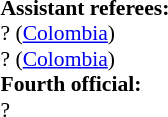<table width=50% style="font-size: 90%">
<tr>
<td><br><strong>Assistant referees:</strong>
<br>  ? (<a href='#'>Colombia</a>)
<br> ? (<a href='#'>Colombia</a>)
<br><strong>Fourth official:</strong>
<br> ?</td>
</tr>
</table>
